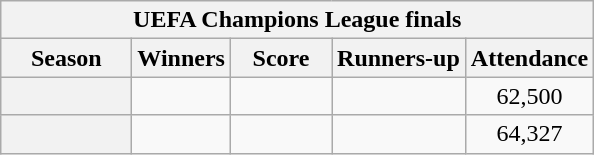<table class="wikitable" style="text-align:center">
<tr>
<th colspan="7">UEFA Champions League finals</th>
</tr>
<tr>
<th width="80">Season</th>
<th scope="col">Winners</th>
<th width="60">Score</th>
<th scope="col">Runners-up</th>
<th scope="col">Attendance</th>
</tr>
<tr>
<th scope="row"></th>
<td align=right></td>
<td></td>
<td align=left></td>
<td>62,500</td>
</tr>
<tr>
<th Scope="row"></th>
<td align=right> </td>
<td></td>
<td align=right></td>
<td>64,327</td>
</tr>
</table>
